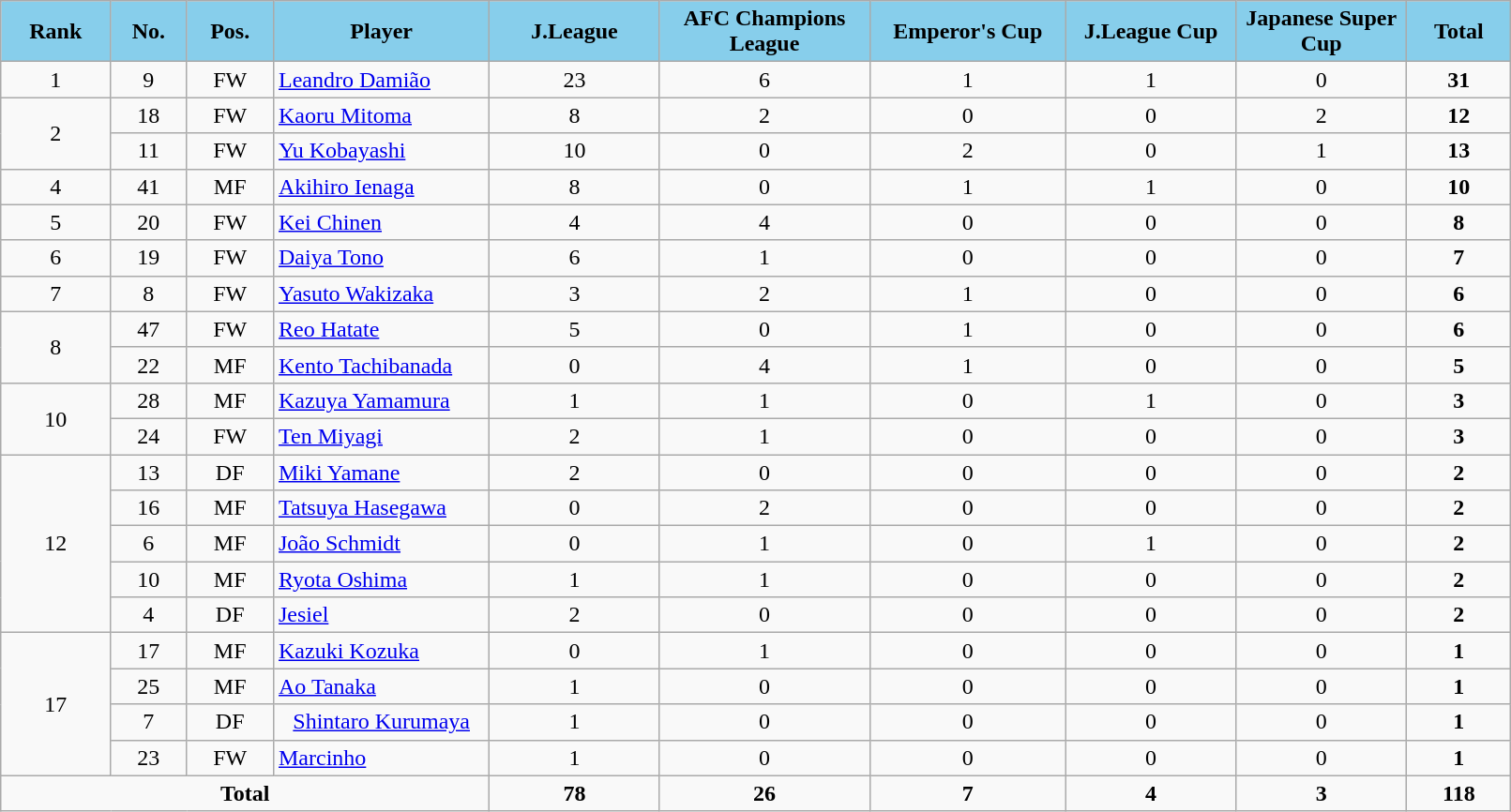<table class="wikitable sortable" style="text-align:center;width:85%;">
<tr>
<th style="background:skyblue; color:black; width:0px;">Rank</th>
<th style="background:skyblue; color:black; width:0px;">No.</th>
<th style="background:skyblue; color:black; width:0px;">Pos.</th>
<th style="background:skyblue; color:black; width:0px;">Player</th>
<th style="background:skyblue; color:black; width:0px;">J.League</th>
<th style="background:skyblue; color:black; width:0px;">AFC Champions League</th>
<th style="background:skyblue; color:black; width:0px;">Emperor's Cup</th>
<th style="background:skyblue; color:black; width:0px;">J.League Cup</th>
<th style="background:skyblue; color:black; width:0px;">Japanese Super Cup</th>
<th style="background:skyblue; color:black; width:0px;">Total</th>
</tr>
<tr>
<td>1</td>
<td>9</td>
<td>FW</td>
<td align=left> <a href='#'>Leandro Damião</a></td>
<td>23</td>
<td>6</td>
<td>1</td>
<td>1</td>
<td>0</td>
<td><strong>31</strong></td>
</tr>
<tr>
<td rowspan="2">2</td>
<td>18</td>
<td>FW</td>
<td align="left"> <a href='#'>Kaoru Mitoma</a></td>
<td>8</td>
<td>2</td>
<td>0</td>
<td>0</td>
<td>2</td>
<td><strong>12</strong></td>
</tr>
<tr>
<td>11</td>
<td>FW</td>
<td align="left"> <a href='#'>Yu Kobayashi</a></td>
<td>10</td>
<td>0</td>
<td>2</td>
<td>0</td>
<td>1</td>
<td><strong>13</strong></td>
</tr>
<tr>
<td>4</td>
<td>41</td>
<td>MF</td>
<td align="left"> <a href='#'>Akihiro Ienaga</a></td>
<td>8</td>
<td>0</td>
<td>1</td>
<td>1</td>
<td>0</td>
<td><strong>10</strong></td>
</tr>
<tr>
<td>5</td>
<td>20</td>
<td>FW</td>
<td align="left"> <a href='#'>Kei Chinen</a></td>
<td>4</td>
<td>4</td>
<td>0</td>
<td>0</td>
<td>0</td>
<td><strong>8</strong></td>
</tr>
<tr>
<td>6</td>
<td>19</td>
<td>FW</td>
<td align="left"> <a href='#'>Daiya Tono</a></td>
<td>6</td>
<td>1</td>
<td>0</td>
<td>0</td>
<td>0</td>
<td><strong>7</strong></td>
</tr>
<tr>
<td>7</td>
<td>8</td>
<td>FW</td>
<td align="left"> <a href='#'>Yasuto Wakizaka</a></td>
<td>3</td>
<td>2</td>
<td>1</td>
<td>0</td>
<td>0</td>
<td><strong>6</strong></td>
</tr>
<tr>
<td rowspan="2">8</td>
<td>47</td>
<td>FW</td>
<td align="left"> <a href='#'>Reo Hatate</a></td>
<td>5</td>
<td>0</td>
<td>1</td>
<td>0</td>
<td>0</td>
<td><strong>6</strong></td>
</tr>
<tr>
<td>22</td>
<td>MF</td>
<td align="left"> <a href='#'>Kento Tachibanada</a></td>
<td>0</td>
<td>4</td>
<td>1</td>
<td>0</td>
<td>0</td>
<td><strong>5</strong></td>
</tr>
<tr>
<td rowspan="2">10</td>
<td>28</td>
<td>MF</td>
<td align="left"> <a href='#'>Kazuya Yamamura</a></td>
<td>1</td>
<td>1</td>
<td>0</td>
<td>1</td>
<td>0</td>
<td><strong>3</strong></td>
</tr>
<tr>
<td>24</td>
<td>FW</td>
<td align="left"> <a href='#'>Ten Miyagi</a></td>
<td>2</td>
<td>1</td>
<td>0</td>
<td>0</td>
<td>0</td>
<td><strong>3</strong></td>
</tr>
<tr>
<td rowspan="5">12</td>
<td>13</td>
<td>DF</td>
<td align="left"> <a href='#'>Miki Yamane</a></td>
<td>2</td>
<td>0</td>
<td>0</td>
<td>0</td>
<td>0</td>
<td><strong>2</strong></td>
</tr>
<tr>
<td>16</td>
<td>MF</td>
<td align="left"> <a href='#'>Tatsuya Hasegawa</a></td>
<td>0</td>
<td>2</td>
<td>0</td>
<td>0</td>
<td>0</td>
<td><strong>2</strong></td>
</tr>
<tr>
<td>6</td>
<td>MF</td>
<td align="left"> <a href='#'>João Schmidt</a></td>
<td>0</td>
<td>1</td>
<td>0</td>
<td>1</td>
<td>0</td>
<td><strong>2</strong></td>
</tr>
<tr>
<td>10</td>
<td>MF</td>
<td align="left"> <a href='#'>Ryota Oshima</a></td>
<td>1</td>
<td>1</td>
<td>0</td>
<td>0</td>
<td>0</td>
<td><strong>2</strong></td>
</tr>
<tr>
<td>4</td>
<td>DF</td>
<td align="left"> <a href='#'>Jesiel</a></td>
<td>2</td>
<td>0</td>
<td>0</td>
<td>0</td>
<td>0</td>
<td><strong>2</strong></td>
</tr>
<tr>
<td rowspan="4">17</td>
<td>17</td>
<td>MF</td>
<td align="left"> <a href='#'>Kazuki Kozuka</a></td>
<td>0</td>
<td>1</td>
<td>0</td>
<td>0</td>
<td>0</td>
<td><strong>1</strong></td>
</tr>
<tr>
<td>25</td>
<td>MF</td>
<td align="left"> <a href='#'>Ao Tanaka</a></td>
<td>1</td>
<td>0</td>
<td>0</td>
<td>0</td>
<td>0</td>
<td><strong>1</strong></td>
</tr>
<tr>
<td>7</td>
<td>DF</td>
<td> <a href='#'>Shintaro Kurumaya</a></td>
<td>1</td>
<td>0</td>
<td>0</td>
<td>0</td>
<td>0</td>
<td><strong>1</strong></td>
</tr>
<tr>
<td>23</td>
<td>FW</td>
<td align="left"> <a href='#'>Marcinho</a></td>
<td>1</td>
<td>0</td>
<td>0</td>
<td>0</td>
<td>0</td>
<td><strong>1</strong></td>
</tr>
<tr>
<td colspan="4"><strong>Total</strong></td>
<td><strong>78</strong></td>
<td><strong>26</strong></td>
<td><strong>7</strong></td>
<td><strong>4</strong></td>
<td><strong>3</strong></td>
<td><strong>118</strong></td>
</tr>
</table>
